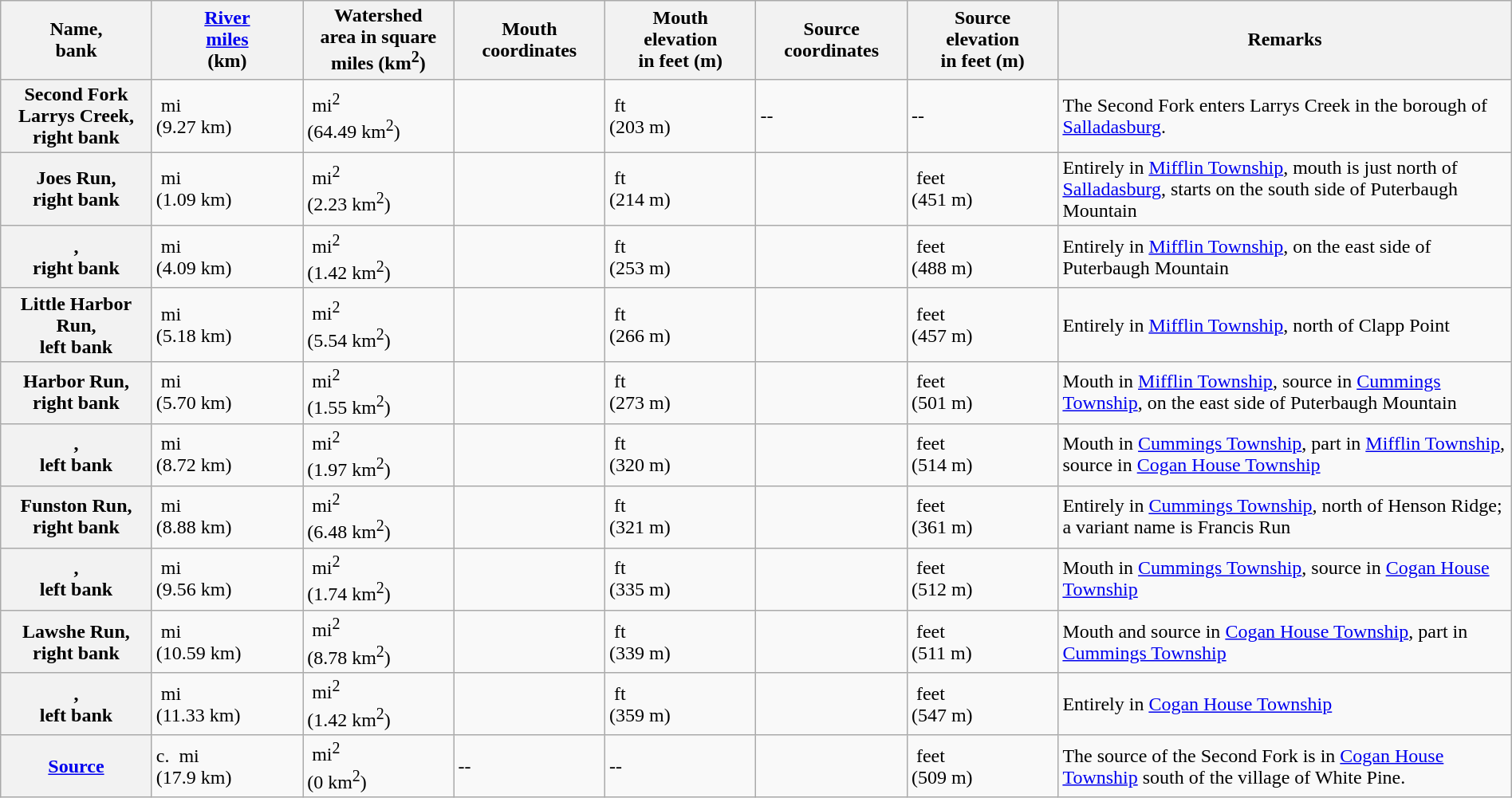<table class="wikitable sortable" style="width:100%">
<tr>
<th width=10% scope="col">Name,<br> bank</th>
<th width=10% scope="col"><a href='#'>River<br> miles</a><br> (km)</th>
<th width=10% scope="col">Watershed<br>area in square<br> miles (km<sup>2</sup>)</th>
<th width=10% scope="col">Mouth<br> coordinates</th>
<th width=10% scope="col">Mouth<br> elevation<br> in feet (m)</th>
<th width=10% scope="col">Source<br> coordinates</th>
<th width=10% scope="col">Source<br> elevation<br> in feet (m)</th>
<th width=30% class="unsortable" scope="col">Remarks</th>
</tr>
<tr ->
<th scope="row">Second Fork<br>Larrys Creek,<br>right bank</th>
<td> mi<br> (9.27 km)</td>
<td> mi<sup>2</sup><br> (64.49 km<sup>2</sup>)</td>
<td></td>
<td> ft<br> (203 m)</td>
<td>--</td>
<td>--</td>
<td>The Second Fork enters Larrys Creek in the borough of <a href='#'>Salladasburg</a>.</td>
</tr>
<tr ->
<th scope="row">Joes Run,<br>right bank</th>
<td> mi<br> (1.09 km)</td>
<td> mi<sup>2</sup><br> (2.23 km<sup>2</sup>)</td>
<td></td>
<td> ft<br> (214 m)</td>
<td></td>
<td> feet<br>(451 m)</td>
<td>Entirely in <a href='#'>Mifflin Township</a>, mouth is just north of <a href='#'>Salladasburg</a>, starts on the south side of Puterbaugh Mountain</td>
</tr>
<tr ->
<th scope="row">,<br>right bank</th>
<td> mi<br> (4.09 km)</td>
<td> mi<sup>2</sup><br> (1.42 km<sup>2</sup>)</td>
<td></td>
<td> ft<br> (253 m)</td>
<td></td>
<td> feet<br>(488 m)</td>
<td>Entirely in <a href='#'>Mifflin Township</a>, on the east side of Puterbaugh Mountain</td>
</tr>
<tr ->
<th scope="row">Little Harbor Run,<br>left bank</th>
<td> mi<br> (5.18 km)</td>
<td> mi<sup>2</sup><br> (5.54 km<sup>2</sup>)</td>
<td></td>
<td> ft<br> (266 m)</td>
<td></td>
<td> feet<br>(457 m)</td>
<td>Entirely in <a href='#'>Mifflin Township</a>, north of Clapp Point</td>
</tr>
<tr ->
<th scope="row">Harbor Run,<br>right bank</th>
<td> mi<br> (5.70 km)</td>
<td> mi<sup>2</sup><br> (1.55 km<sup>2</sup>)</td>
<td></td>
<td> ft<br> (273 m)</td>
<td></td>
<td> feet<br>(501 m)</td>
<td>Mouth in <a href='#'>Mifflin Township</a>, source in <a href='#'>Cummings Township</a>, on the east side of Puterbaugh Mountain</td>
</tr>
<tr ->
<th scope="row">,<br>left bank</th>
<td> mi<br> (8.72 km)</td>
<td> mi<sup>2</sup><br> (1.97 km<sup>2</sup>)</td>
<td></td>
<td> ft<br> (320 m)</td>
<td></td>
<td> feet<br>(514 m)</td>
<td>Mouth in <a href='#'>Cummings Township</a>, part in <a href='#'>Mifflin Township</a>, source in <a href='#'>Cogan House Township</a></td>
</tr>
<tr ->
<th scope="row">Funston Run,<br>right bank</th>
<td> mi<br> (8.88 km)</td>
<td> mi<sup>2</sup><br> (6.48 km<sup>2</sup>)</td>
<td></td>
<td> ft<br> (321 m)</td>
<td></td>
<td> feet<br>(361 m)</td>
<td>Entirely in <a href='#'>Cummings Township</a>, north of Henson Ridge; a variant name is Francis Run</td>
</tr>
<tr ->
<th scope="row">,<br>left bank</th>
<td> mi<br> (9.56 km)</td>
<td> mi<sup>2</sup><br> (1.74 km<sup>2</sup>)</td>
<td></td>
<td> ft<br> (335 m)</td>
<td></td>
<td> feet<br>(512 m)</td>
<td>Mouth in <a href='#'>Cummings Township</a>, source in <a href='#'>Cogan House Township</a></td>
</tr>
<tr ->
<th scope="row">Lawshe Run,<br>right bank</th>
<td> mi<br> (10.59 km)</td>
<td> mi<sup>2</sup><br> (8.78 km<sup>2</sup>)</td>
<td></td>
<td> ft<br> (339 m)</td>
<td></td>
<td> feet<br>(511 m)</td>
<td>Mouth and source in <a href='#'>Cogan House Township</a>, part in <a href='#'>Cummings Township</a></td>
</tr>
<tr ->
<th scope="row">,<br>left bank</th>
<td> mi<br> (11.33 km)</td>
<td> mi<sup>2</sup><br> (1.42 km<sup>2</sup>)</td>
<td></td>
<td> ft<br> (359 m)</td>
<td></td>
<td> feet<br>(547 m)</td>
<td>Entirely in <a href='#'>Cogan House Township</a></td>
</tr>
<tr ->
<th scope="row"><a href='#'>Source</a></th>
<td>c.  mi<br> (17.9 km)</td>
<td> mi<sup>2</sup><br> (0 km<sup>2</sup>)</td>
<td>--</td>
<td>--</td>
<td></td>
<td> feet<br>(509 m)</td>
<td>The source of the Second Fork is in <a href='#'>Cogan House Township</a> south of the village of White Pine.</td>
</tr>
</table>
